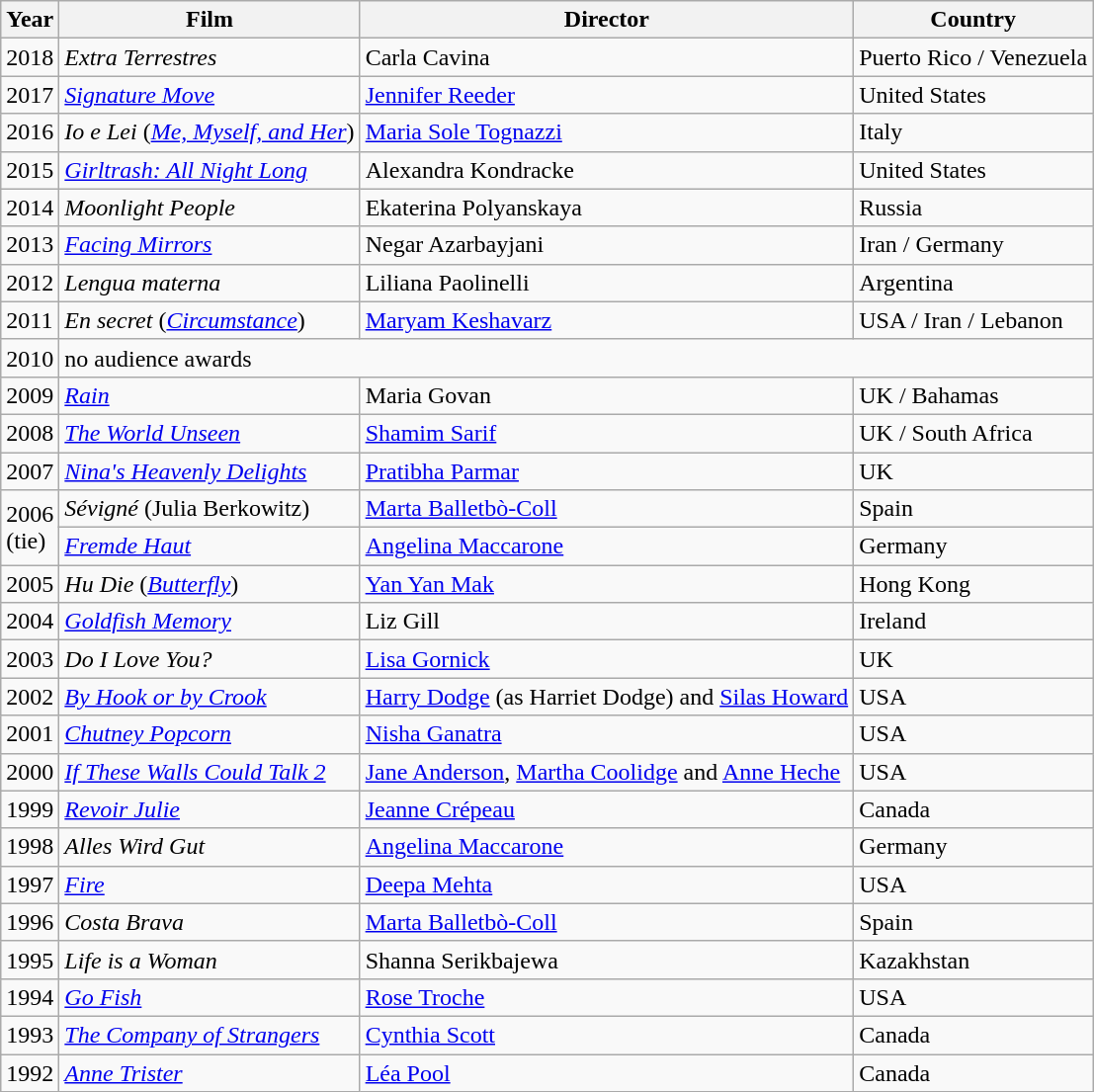<table class="wikitable">
<tr>
<th>Year</th>
<th>Film</th>
<th>Director</th>
<th>Country</th>
</tr>
<tr>
<td>2018</td>
<td><em>Extra Terrestres</em></td>
<td>Carla Cavina</td>
<td>Puerto Rico / Venezuela</td>
</tr>
<tr>
<td>2017</td>
<td><em><a href='#'>Signature Move</a></em></td>
<td><a href='#'>Jennifer Reeder</a></td>
<td>United States</td>
</tr>
<tr>
<td>2016</td>
<td><em>Io e Lei</em> (<em><a href='#'>Me, Myself, and Her</a></em>)</td>
<td><a href='#'>Maria Sole Tognazzi</a></td>
<td>Italy</td>
</tr>
<tr>
<td>2015</td>
<td><em><a href='#'>Girltrash: All Night Long</a></em></td>
<td>Alexandra Kondracke</td>
<td>United States</td>
</tr>
<tr>
<td>2014</td>
<td><em>Moonlight People</em></td>
<td>Ekaterina Polyanskaya</td>
<td>Russia</td>
</tr>
<tr>
<td>2013</td>
<td><em><a href='#'>Facing Mirrors</a></em></td>
<td>Negar Azarbayjani</td>
<td>Iran / Germany</td>
</tr>
<tr>
<td>2012</td>
<td><em>Lengua materna</em></td>
<td>Liliana Paolinelli</td>
<td>Argentina</td>
</tr>
<tr>
<td>2011</td>
<td><em>En secret</em> (<em><a href='#'>Circumstance</a></em>)</td>
<td><a href='#'>Maryam Keshavarz</a></td>
<td>USA / Iran / Lebanon</td>
</tr>
<tr>
<td>2010</td>
<td colspan="3">no audience awards</td>
</tr>
<tr>
<td>2009</td>
<td><em><a href='#'>Rain</a></em></td>
<td>Maria Govan</td>
<td>UK / Bahamas</td>
</tr>
<tr>
<td>2008</td>
<td><em><a href='#'>The World Unseen</a></em></td>
<td><a href='#'>Shamim Sarif</a></td>
<td>UK / South Africa</td>
</tr>
<tr>
<td>2007</td>
<td><em><a href='#'>Nina's Heavenly Delights</a></em></td>
<td><a href='#'>Pratibha Parmar</a></td>
<td>UK</td>
</tr>
<tr>
<td rowspan="2">2006<br>(tie)</td>
<td><em>Sévigné</em> (Julia Berkowitz)</td>
<td><a href='#'>Marta Balletbò-Coll</a></td>
<td>Spain</td>
</tr>
<tr>
<td><em><a href='#'>Fremde Haut</a></em></td>
<td><a href='#'>Angelina Maccarone</a></td>
<td>Germany</td>
</tr>
<tr>
<td>2005</td>
<td><em>Hu Die</em> (<em><a href='#'>Butterfly</a></em>)</td>
<td><a href='#'>Yan Yan Mak</a></td>
<td>Hong Kong</td>
</tr>
<tr>
<td>2004</td>
<td><em><a href='#'>Goldfish Memory</a></em></td>
<td>Liz Gill</td>
<td>Ireland</td>
</tr>
<tr>
<td>2003</td>
<td><em>Do I Love You?</em></td>
<td><a href='#'>Lisa Gornick</a></td>
<td>UK</td>
</tr>
<tr>
<td>2002</td>
<td><em><a href='#'>By Hook or by Crook</a></em></td>
<td><a href='#'>Harry Dodge</a> (as Harriet Dodge) and <a href='#'>Silas Howard</a></td>
<td>USA</td>
</tr>
<tr>
<td>2001</td>
<td><em><a href='#'>Chutney Popcorn</a></em></td>
<td><a href='#'>Nisha Ganatra</a></td>
<td>USA</td>
</tr>
<tr>
<td>2000</td>
<td><em><a href='#'>If These Walls Could Talk 2</a></em></td>
<td><a href='#'>Jane Anderson</a>, <a href='#'>Martha Coolidge</a> and <a href='#'>Anne Heche</a></td>
<td>USA</td>
</tr>
<tr>
<td>1999</td>
<td><em><a href='#'>Revoir Julie</a></em></td>
<td><a href='#'>Jeanne Crépeau</a></td>
<td>Canada</td>
</tr>
<tr>
<td>1998</td>
<td><em>Alles Wird Gut</em></td>
<td><a href='#'>Angelina Maccarone</a></td>
<td>Germany</td>
</tr>
<tr>
<td>1997</td>
<td><em><a href='#'>Fire</a></em></td>
<td><a href='#'>Deepa Mehta</a></td>
<td>USA</td>
</tr>
<tr>
<td>1996</td>
<td><em>Costa Brava</em></td>
<td><a href='#'>Marta Balletbò-Coll</a></td>
<td>Spain</td>
</tr>
<tr>
<td>1995</td>
<td><em>Life is a Woman</em></td>
<td>Shanna Serikbajewa</td>
<td>Kazakhstan</td>
</tr>
<tr>
<td>1994</td>
<td><em><a href='#'>Go Fish</a></em></td>
<td><a href='#'>Rose Troche</a></td>
<td>USA</td>
</tr>
<tr>
<td>1993</td>
<td><em><a href='#'>The Company of Strangers</a></em></td>
<td><a href='#'>Cynthia Scott</a></td>
<td>Canada</td>
</tr>
<tr>
<td>1992</td>
<td><em><a href='#'>Anne Trister</a></em></td>
<td><a href='#'>Léa Pool</a></td>
<td>Canada</td>
</tr>
</table>
